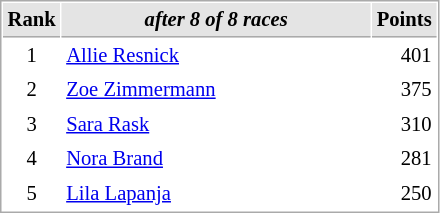<table cellspacing="1" cellpadding="3" style="border:1px solid #aaa; font-size:86%;">
<tr style="background:#e4e4e4;">
<th style="border-bottom:1px solid #aaa; width:10px;">Rank</th>
<th style="border-bottom:1px solid #aaa; width:200px; white-space:nowrap;"><em>after 8 of 8 races</em></th>
<th style="border-bottom:1px solid #aaa; width:20px;">Points</th>
</tr>
<tr>
<td style="text-align:center;">1</td>
<td> <a href='#'>Allie Resnick</a></td>
<td align="right">401</td>
</tr>
<tr>
<td style="text-align:center;">2</td>
<td> <a href='#'>Zoe Zimmermann</a></td>
<td align="right">375</td>
</tr>
<tr>
<td style="text-align:center;">3</td>
<td> <a href='#'>Sara Rask</a></td>
<td align="right">310</td>
</tr>
<tr>
<td style="text-align:center;">4</td>
<td> <a href='#'>Nora Brand</a></td>
<td align="right">281</td>
</tr>
<tr>
<td style="text-align:center;">5</td>
<td> <a href='#'>Lila Lapanja</a></td>
<td align="right">250</td>
</tr>
</table>
